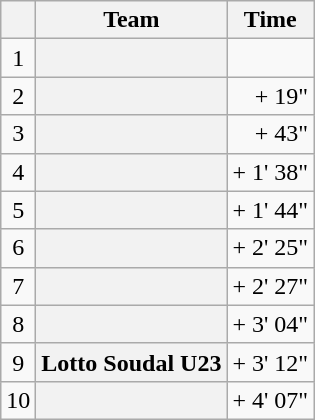<table class="wikitable plainrowheaders">
<tr>
<th></th>
<th>Team</th>
<th>Time</th>
</tr>
<tr>
<td style="text-align:center;">1</td>
<th scope="row"></th>
<td align=right><strong></strong></td>
</tr>
<tr>
<td style="text-align:center;">2</td>
<th scope="row"></th>
<td align=right>+ 19"</td>
</tr>
<tr>
<td style="text-align:center;">3</td>
<th scope="row"></th>
<td align=right>+ 43"</td>
</tr>
<tr>
<td style="text-align:center;">4</td>
<th scope="row"></th>
<td align=right>+ 1' 38"</td>
</tr>
<tr>
<td style="text-align:center;">5</td>
<th scope="row"></th>
<td align=right>+ 1' 44"</td>
</tr>
<tr>
<td style="text-align:center;">6</td>
<th scope="row"></th>
<td align=right>+ 2' 25"</td>
</tr>
<tr>
<td style="text-align:center;">7</td>
<th scope="row"></th>
<td align=right>+ 2' 27"</td>
</tr>
<tr>
<td style="text-align:center;">8</td>
<th scope="row"></th>
<td align=right>+ 3' 04"</td>
</tr>
<tr>
<td style="text-align:center;">9</td>
<th scope="row">Lotto Soudal U23</th>
<td align=right>+ 3' 12"</td>
</tr>
<tr>
<td style="text-align:center;">10</td>
<th scope="row"></th>
<td align=right>+ 4' 07"</td>
</tr>
</table>
